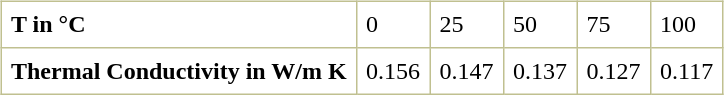<table>
<tr>
<td><br><table border="1" cellspacing="0" cellpadding="6" style="margin: 0 0 0 0.5em; background: white; border-collapse: collapse; border-color: #C0C090;">
<tr>
<td><strong>T in °C</strong></td>
<td>0</td>
<td>25</td>
<td>50</td>
<td>75</td>
<td>100</td>
</tr>
<tr>
<td><strong>Thermal Conductivity in W/m K</strong></td>
<td>0.156</td>
<td>0.147</td>
<td>0.137</td>
<td>0.127</td>
<td>0.117</td>
</tr>
</table>
</td>
</tr>
</table>
